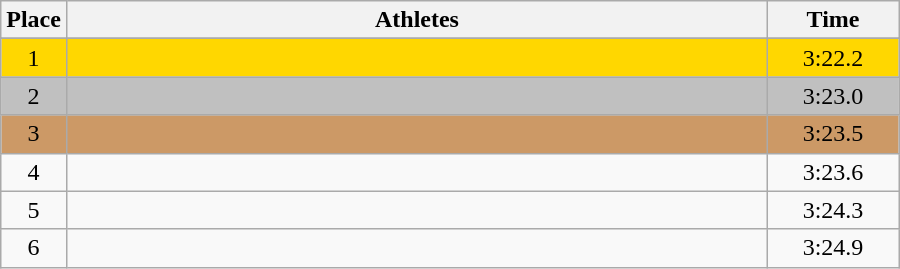<table class=wikitable style="text-align:center">
<tr>
<th width=20>Place</th>
<th width=460>Athletes</th>
<th width=80>Time</th>
</tr>
<tr>
</tr>
<tr bgcolor=gold>
<td>1</td>
<td align=left></td>
<td>3:22.2</td>
</tr>
<tr bgcolor=silver>
<td>2</td>
<td align=left></td>
<td>3:23.0</td>
</tr>
<tr bgcolor=cc9966>
<td>3</td>
<td align=left></td>
<td>3:23.5</td>
</tr>
<tr>
<td>4</td>
<td align=left></td>
<td>3:23.6</td>
</tr>
<tr>
<td>5</td>
<td align=left></td>
<td>3:24.3</td>
</tr>
<tr>
<td>6</td>
<td align=left></td>
<td>3:24.9</td>
</tr>
</table>
